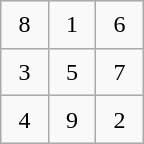<table class="wikitable" style="margin-left:auto;margin-right:auto;text-align:center;width:6em;height:6em;table-layout:fixed;">
<tr>
<td>8</td>
<td>1</td>
<td>6</td>
</tr>
<tr>
<td>3</td>
<td>5</td>
<td>7</td>
</tr>
<tr>
<td>4</td>
<td>9</td>
<td>2</td>
</tr>
</table>
